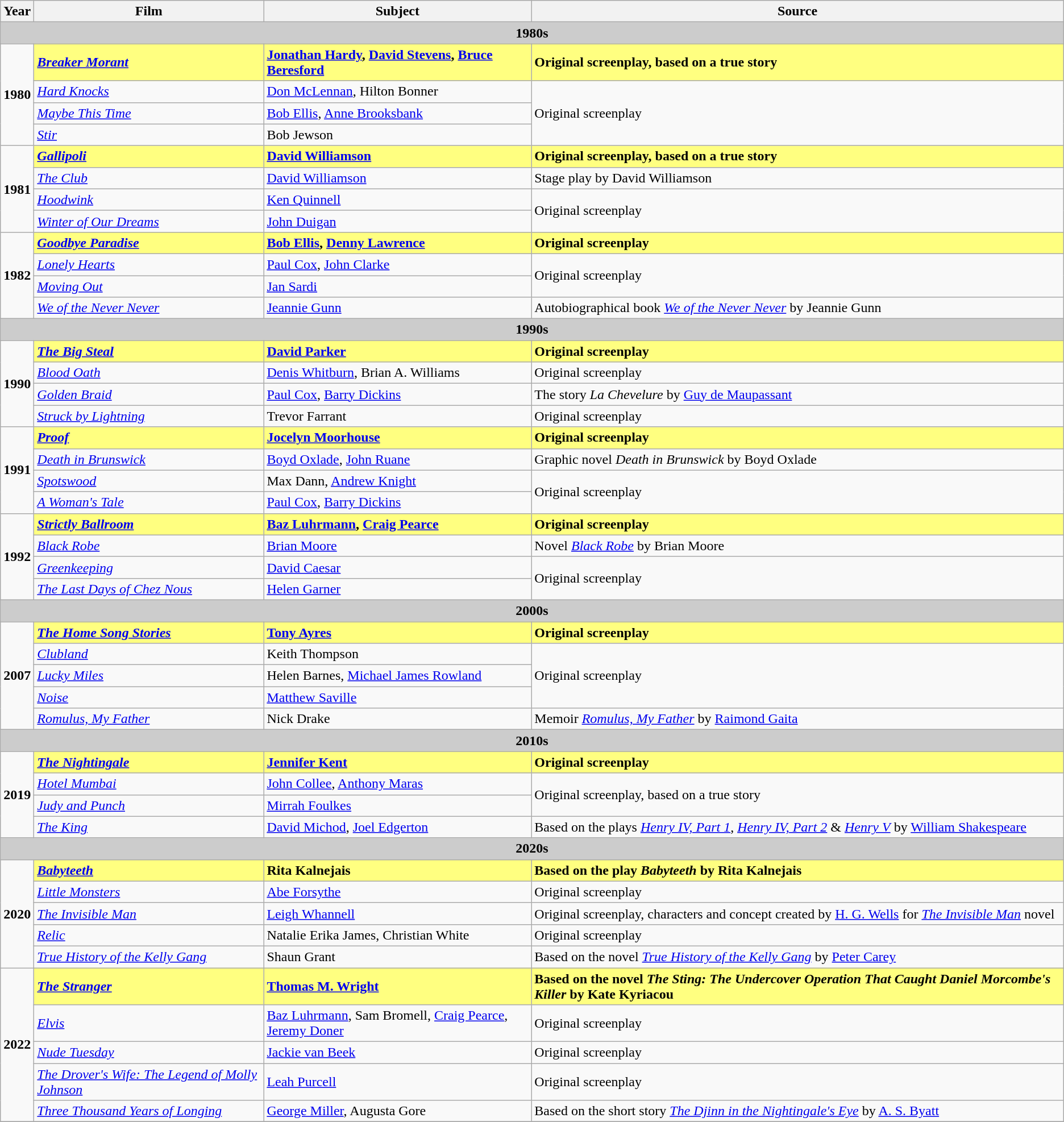<table class="wikitable">
<tr>
<th>Year</th>
<th>Film</th>
<th>Subject</th>
<th>Source</th>
</tr>
<tr>
<td colspan="4" style="background:#CCCCCC;" align="center"><strong>1980s</strong></td>
</tr>
<tr>
<td rowspan=4><strong>1980</strong></td>
<td style="background:#ffff80;"><strong><em><a href='#'>Breaker Morant</a></em></strong></td>
<td style="background:#ffff80;"><strong><a href='#'>Jonathan Hardy</a>, <a href='#'>David Stevens</a>, <a href='#'>Bruce Beresford</a></strong></td>
<td style="background:#ffff80;"><strong>Original screenplay, based on a true story</strong></td>
</tr>
<tr>
<td><em><a href='#'>Hard Knocks</a></em></td>
<td><a href='#'>Don McLennan</a>, Hilton Bonner</td>
<td rowspan=3>Original screenplay</td>
</tr>
<tr>
<td><em><a href='#'>Maybe This Time</a></em></td>
<td><a href='#'>Bob Ellis</a>, <a href='#'>Anne Brooksbank</a></td>
</tr>
<tr>
<td><em><a href='#'>Stir</a></em></td>
<td>Bob Jewson</td>
</tr>
<tr>
<td rowspan=4><strong>1981</strong></td>
<td style="background:#ffff80;"><strong><em><a href='#'>Gallipoli</a></em></strong></td>
<td style="background:#ffff80;"><strong><a href='#'>David Williamson</a></strong></td>
<td style="background:#ffff80;"><strong>Original screenplay, based on a true story</strong></td>
</tr>
<tr>
<td><em><a href='#'>The Club</a></em></td>
<td><a href='#'>David Williamson</a></td>
<td>Stage play by David Williamson</td>
</tr>
<tr>
<td><em><a href='#'>Hoodwink</a></em></td>
<td><a href='#'>Ken Quinnell</a></td>
<td rowspan=2>Original screenplay</td>
</tr>
<tr>
<td><em><a href='#'>Winter of Our Dreams</a></em></td>
<td><a href='#'>John Duigan</a></td>
</tr>
<tr>
<td rowspan=4><strong>1982</strong></td>
<td style="background:#ffff80;"><strong><em><a href='#'>Goodbye Paradise</a></em></strong></td>
<td style="background:#ffff80;"><strong><a href='#'>Bob Ellis</a>, <a href='#'>Denny Lawrence</a></strong></td>
<td style="background:#ffff80;"><strong>Original screenplay</strong></td>
</tr>
<tr>
<td><em><a href='#'>Lonely Hearts</a></em></td>
<td><a href='#'>Paul Cox</a>, <a href='#'>John Clarke</a></td>
<td rowspan=2>Original screenplay</td>
</tr>
<tr>
<td><em><a href='#'>Moving Out</a></em></td>
<td><a href='#'>Jan Sardi</a></td>
</tr>
<tr>
<td><em><a href='#'>We of the Never Never</a></em></td>
<td><a href='#'>Jeannie Gunn</a></td>
<td>Autobiographical book <em><a href='#'>We of the Never Never</a></em> by Jeannie Gunn</td>
</tr>
<tr>
<td colspan="4" style="background:#CCCCCC;" align="center"><strong>1990s</strong></td>
</tr>
<tr>
<td rowspan=4><strong>1990</strong></td>
<td style="background:#ffff80;"><strong><em><a href='#'>The Big Steal</a></em></strong></td>
<td style="background:#ffff80;"><strong><a href='#'>David Parker</a></strong></td>
<td style="background:#ffff80;"><strong>Original screenplay</strong></td>
</tr>
<tr>
<td><em><a href='#'>Blood Oath</a></em></td>
<td><a href='#'>Denis Whitburn</a>, Brian A. Williams</td>
<td>Original screenplay</td>
</tr>
<tr>
<td><em><a href='#'>Golden Braid</a></em></td>
<td><a href='#'>Paul Cox</a>, <a href='#'>Barry Dickins</a></td>
<td>The story <em>La Chevelure</em> by <a href='#'>Guy de Maupassant</a></td>
</tr>
<tr>
<td><em><a href='#'>Struck by Lightning</a></em></td>
<td>Trevor Farrant</td>
<td>Original screenplay</td>
</tr>
<tr>
<td rowspan=4><strong>1991</strong></td>
<td style="background:#ffff80;"><strong><em><a href='#'>Proof</a></em></strong></td>
<td style="background:#ffff80;"><strong><a href='#'>Jocelyn Moorhouse</a></strong></td>
<td style="background:#ffff80;"><strong>Original screenplay</strong></td>
</tr>
<tr>
<td><em><a href='#'>Death in Brunswick</a></em></td>
<td><a href='#'>Boyd Oxlade</a>, <a href='#'>John Ruane</a></td>
<td>Graphic novel <em>Death in Brunswick</em> by Boyd Oxlade</td>
</tr>
<tr>
<td><em><a href='#'>Spotswood</a></em></td>
<td>Max Dann, <a href='#'>Andrew Knight</a></td>
<td rowspan=2>Original screenplay</td>
</tr>
<tr>
<td><em><a href='#'>A Woman's Tale</a></em></td>
<td><a href='#'>Paul Cox</a>, <a href='#'>Barry Dickins</a></td>
</tr>
<tr>
<td rowspan=4><strong>1992</strong></td>
<td style="background:#ffff80;"><strong><em><a href='#'>Strictly Ballroom</a></em></strong></td>
<td style="background:#ffff80;"><strong><a href='#'>Baz Luhrmann</a>, <a href='#'>Craig Pearce</a></strong></td>
<td style="background:#ffff80;"><strong>Original screenplay</strong></td>
</tr>
<tr>
<td><em><a href='#'>Black Robe</a></em></td>
<td><a href='#'>Brian Moore</a></td>
<td>Novel <em><a href='#'>Black Robe</a></em> by Brian Moore</td>
</tr>
<tr>
<td><em><a href='#'>Greenkeeping</a></em></td>
<td><a href='#'>David Caesar</a></td>
<td rowspan=2>Original screenplay</td>
</tr>
<tr>
<td><em><a href='#'>The Last Days of Chez Nous</a></em></td>
<td><a href='#'>Helen Garner</a></td>
</tr>
<tr>
<td colspan="4" style="background:#CCCCCC;" align="center"><strong>2000s</strong></td>
</tr>
<tr>
<td rowspan=5><strong>2007</strong></td>
<td style="background:#ffff80;"><strong><em><a href='#'>The Home Song Stories</a></em></strong></td>
<td style="background:#ffff80;"><strong><a href='#'>Tony Ayres</a></strong></td>
<td style="background:#ffff80;"><strong>Original screenplay</strong></td>
</tr>
<tr>
<td><em><a href='#'>Clubland</a></em></td>
<td>Keith Thompson</td>
<td rowspan=3>Original screenplay</td>
</tr>
<tr>
<td><em><a href='#'>Lucky Miles</a></em></td>
<td>Helen Barnes, <a href='#'>Michael James Rowland</a></td>
</tr>
<tr>
<td><em><a href='#'>Noise</a></em></td>
<td><a href='#'>Matthew Saville</a></td>
</tr>
<tr>
<td><em><a href='#'>Romulus, My Father</a></em></td>
<td>Nick Drake</td>
<td>Memoir <em><a href='#'>Romulus, My Father</a></em> by <a href='#'>Raimond Gaita</a></td>
</tr>
<tr>
<td colspan="4" style="background:#CCCCCC;" align="center"><strong>2010s</strong></td>
</tr>
<tr>
<td rowspan=4><strong>2019</strong></td>
<td style="background:#ffff80;"><strong><em><a href='#'>The Nightingale</a></em></strong></td>
<td style="background:#ffff80;"><strong><a href='#'>Jennifer Kent</a></strong></td>
<td style="background:#ffff80;"><strong>Original screenplay</strong></td>
</tr>
<tr>
<td><em><a href='#'>Hotel Mumbai</a></em></td>
<td><a href='#'>John Collee</a>, <a href='#'>Anthony Maras</a></td>
<td rowspan=2>Original screenplay, based on a true story</td>
</tr>
<tr>
<td><em><a href='#'>Judy and Punch</a></em></td>
<td><a href='#'>Mirrah Foulkes</a></td>
</tr>
<tr>
<td><em><a href='#'>The King</a></em></td>
<td><a href='#'>David Michod</a>, <a href='#'>Joel Edgerton</a></td>
<td>Based on the plays <em><a href='#'>Henry IV, Part 1</a></em>, <em><a href='#'>Henry IV, Part 2</a></em> & <em><a href='#'>Henry V</a></em> by <a href='#'>William Shakespeare</a></td>
</tr>
<tr>
<td colspan="4" style="background:#CCCCCC;" align="center"><strong>2020s</strong></td>
</tr>
<tr>
<td rowspan=5><strong>2020</strong></td>
<td style="background:#ffff80;"><strong><em><a href='#'>Babyteeth</a></em></strong></td>
<td style="background:#ffff80;"><strong>Rita Kalnejais</strong></td>
<td style="background:#ffff80;"><strong>Based on the play <em>Babyteeth</em> by Rita Kalnejais</strong></td>
</tr>
<tr>
<td><em><a href='#'>Little Monsters</a></em></td>
<td><a href='#'>Abe Forsythe</a></td>
<td>Original screenplay</td>
</tr>
<tr>
<td><em><a href='#'>The Invisible Man</a></em></td>
<td><a href='#'>Leigh Whannell</a></td>
<td>Original screenplay, characters and concept created by <a href='#'>H. G. Wells</a> for <em><a href='#'>The Invisible Man</a></em> novel</td>
</tr>
<tr>
<td><em><a href='#'>Relic</a></em></td>
<td>Natalie Erika James, Christian White</td>
<td>Original screenplay</td>
</tr>
<tr>
<td><em><a href='#'>True History of the Kelly Gang</a></em></td>
<td>Shaun Grant</td>
<td>Based on the novel <em><a href='#'>True History of the Kelly Gang</a></em> by <a href='#'>Peter Carey</a></td>
</tr>
<tr>
<td rowspan=5><strong>2022</strong></td>
<td style="background:#ffff80;"><strong><em><a href='#'>The Stranger</a></em></strong></td>
<td style="background:#ffff80;"><strong><a href='#'>Thomas M. Wright</a></strong></td>
<td style="background:#ffff80;"><strong>Based on the novel <em>The Sting: The Undercover Operation That Caught Daniel Morcombe's Killer</em> by Kate Kyriacou</strong></td>
</tr>
<tr>
<td><em><a href='#'>Elvis</a></em></td>
<td><a href='#'>Baz Luhrmann</a>, Sam Bromell, <a href='#'>Craig Pearce</a>, <a href='#'>Jeremy Doner</a></td>
<td>Original screenplay</td>
</tr>
<tr>
<td><em><a href='#'>Nude Tuesday</a></em></td>
<td><a href='#'>Jackie van Beek</a></td>
<td>Original screenplay</td>
</tr>
<tr>
<td><em><a href='#'>The Drover's Wife: The Legend of Molly Johnson</a></em></td>
<td><a href='#'>Leah Purcell</a></td>
<td>Original screenplay</td>
</tr>
<tr>
<td><em><a href='#'>Three Thousand Years of Longing</a></em></td>
<td><a href='#'>George Miller</a>, Augusta Gore</td>
<td>Based on the short story <em><a href='#'>The Djinn in the Nightingale's Eye</a></em> by <a href='#'>A. S. Byatt</a></td>
</tr>
<tr>
</tr>
</table>
